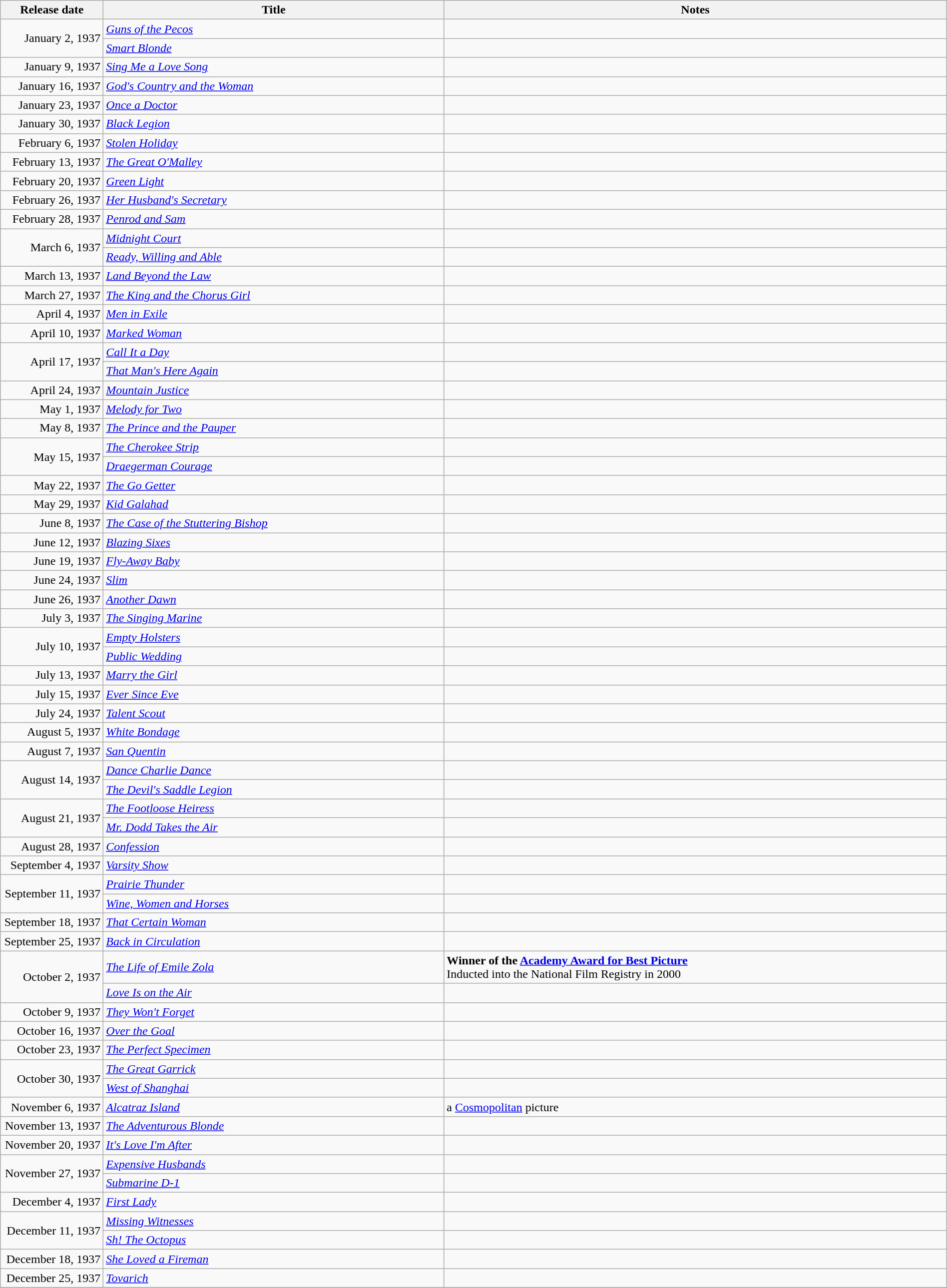<table class="wikitable sortable" style="width:100%;">
<tr>
<th scope="col" style="width:130px;">Release date</th>
<th>Title</th>
<th>Notes</th>
</tr>
<tr>
<td style="text-align:right;" rowspan="2">January 2, 1937</td>
<td><em><a href='#'>Guns of the Pecos</a></em></td>
<td></td>
</tr>
<tr>
<td><em><a href='#'>Smart Blonde</a></em></td>
<td></td>
</tr>
<tr>
<td style="text-align:right;">January 9, 1937</td>
<td><em><a href='#'>Sing Me a Love Song</a></em></td>
<td></td>
</tr>
<tr>
<td style="text-align:right;">January 16, 1937</td>
<td><em><a href='#'>God's Country and the Woman</a></em></td>
<td></td>
</tr>
<tr>
<td style="text-align:right;">January 23, 1937</td>
<td><em><a href='#'>Once a Doctor</a></em></td>
<td></td>
</tr>
<tr>
<td style="text-align:right;">January 30, 1937</td>
<td><em><a href='#'>Black Legion</a></em></td>
<td></td>
</tr>
<tr>
<td style="text-align:right;">February 6, 1937</td>
<td><em><a href='#'>Stolen Holiday</a></em></td>
<td></td>
</tr>
<tr>
<td style="text-align:right;">February 13, 1937</td>
<td><em><a href='#'>The Great O'Malley</a></em></td>
<td></td>
</tr>
<tr>
<td style="text-align:right;">February 20, 1937</td>
<td><em><a href='#'>Green Light</a></em></td>
<td></td>
</tr>
<tr>
<td style="text-align:right;">February 26, 1937</td>
<td><em><a href='#'>Her Husband's Secretary</a></em></td>
<td></td>
</tr>
<tr>
<td style="text-align:right;">February 28, 1937</td>
<td><em><a href='#'>Penrod and Sam</a></em></td>
<td></td>
</tr>
<tr>
<td style="text-align:right;" rowspan="2">March 6, 1937</td>
<td><em><a href='#'>Midnight Court</a></em></td>
<td></td>
</tr>
<tr>
<td><em><a href='#'>Ready, Willing and Able</a></em></td>
<td></td>
</tr>
<tr>
<td style="text-align:right;">March 13, 1937</td>
<td><em><a href='#'>Land Beyond the Law</a></em></td>
<td></td>
</tr>
<tr>
<td style="text-align:right;">March 27, 1937</td>
<td><em><a href='#'>The King and the Chorus Girl</a></em></td>
<td></td>
</tr>
<tr>
<td style="text-align:right;">April 4, 1937</td>
<td><em><a href='#'>Men in Exile</a></em></td>
<td></td>
</tr>
<tr>
<td style="text-align:right;">April 10, 1937</td>
<td><em><a href='#'>Marked Woman</a></em></td>
<td></td>
</tr>
<tr>
<td style="text-align:right;" rowspan="2">April 17, 1937</td>
<td><em><a href='#'>Call It a Day</a></em></td>
<td></td>
</tr>
<tr>
<td><em><a href='#'>That Man's Here Again</a></em></td>
<td></td>
</tr>
<tr>
<td style="text-align:right;">April 24, 1937</td>
<td><em><a href='#'>Mountain Justice</a></em></td>
<td></td>
</tr>
<tr>
<td style="text-align:right;">May 1, 1937</td>
<td><em><a href='#'>Melody for Two</a></em></td>
<td></td>
</tr>
<tr>
<td style="text-align:right;">May 8, 1937</td>
<td><em><a href='#'>The Prince and the Pauper</a></em></td>
<td></td>
</tr>
<tr>
<td style="text-align:right;" rowspan="2">May 15, 1937</td>
<td><em><a href='#'>The Cherokee Strip</a></em></td>
<td></td>
</tr>
<tr>
<td><em><a href='#'>Draegerman Courage</a></em></td>
<td></td>
</tr>
<tr>
<td style="text-align:right;">May 22, 1937</td>
<td><em><a href='#'>The Go Getter</a></em></td>
<td></td>
</tr>
<tr>
<td style="text-align:right;">May 29, 1937</td>
<td><em><a href='#'>Kid Galahad</a></em></td>
<td></td>
</tr>
<tr>
<td style="text-align:right;">June 8, 1937</td>
<td><em><a href='#'>The Case of the Stuttering Bishop</a></em></td>
<td></td>
</tr>
<tr>
<td style="text-align:right;">June 12, 1937</td>
<td><em><a href='#'>Blazing Sixes</a></em></td>
<td></td>
</tr>
<tr>
<td style="text-align:right;">June 19, 1937</td>
<td><em><a href='#'>Fly-Away Baby</a></em></td>
<td></td>
</tr>
<tr>
<td style="text-align:right;">June 24, 1937</td>
<td><em><a href='#'>Slim</a></em></td>
<td></td>
</tr>
<tr>
<td style="text-align:right;">June 26, 1937</td>
<td><em><a href='#'>Another Dawn</a></em></td>
<td></td>
</tr>
<tr>
<td style="text-align:right;">July 3, 1937</td>
<td><em><a href='#'>The Singing Marine</a></em></td>
<td></td>
</tr>
<tr>
<td style="text-align:right;" rowspan="2">July 10, 1937</td>
<td><em><a href='#'>Empty Holsters</a></em></td>
<td></td>
</tr>
<tr>
<td><em><a href='#'>Public Wedding</a></em></td>
<td></td>
</tr>
<tr>
<td style="text-align:right;">July 13, 1937</td>
<td><em><a href='#'>Marry the Girl</a></em></td>
<td></td>
</tr>
<tr>
<td style="text-align:right;">July 15, 1937</td>
<td><em><a href='#'>Ever Since Eve</a></em></td>
<td></td>
</tr>
<tr>
<td style="text-align:right;">July 24, 1937</td>
<td><em><a href='#'>Talent Scout</a></em></td>
<td></td>
</tr>
<tr>
<td style="text-align:right;">August 5, 1937</td>
<td><em><a href='#'>White Bondage</a></em></td>
<td></td>
</tr>
<tr>
<td style="text-align:right;">August 7, 1937</td>
<td><em><a href='#'>San Quentin</a></em></td>
<td></td>
</tr>
<tr>
<td style="text-align:right;" rowspan="2">August 14, 1937</td>
<td><em><a href='#'>Dance Charlie Dance</a></em></td>
<td></td>
</tr>
<tr>
<td><em><a href='#'>The Devil's Saddle Legion</a></em></td>
<td></td>
</tr>
<tr>
<td style="text-align:right;" rowspan="2">August 21, 1937</td>
<td><em><a href='#'>The Footloose Heiress</a></em></td>
<td></td>
</tr>
<tr>
<td><em><a href='#'>Mr. Dodd Takes the Air</a></em></td>
<td></td>
</tr>
<tr>
<td style="text-align:right;">August 28, 1937</td>
<td><em><a href='#'>Confession</a></em></td>
<td></td>
</tr>
<tr>
<td style="text-align:right;">September 4, 1937</td>
<td><em><a href='#'>Varsity Show</a></em></td>
<td></td>
</tr>
<tr>
<td style="text-align:right;" rowspan="2">September 11, 1937</td>
<td><em><a href='#'>Prairie Thunder</a></em></td>
<td></td>
</tr>
<tr>
<td><em><a href='#'>Wine, Women and Horses</a></em></td>
<td></td>
</tr>
<tr>
<td style="text-align:right;">September 18, 1937</td>
<td><em><a href='#'>That Certain Woman</a></em></td>
<td></td>
</tr>
<tr>
<td style="text-align:right;">September 25, 1937</td>
<td><em><a href='#'>Back in Circulation</a></em></td>
<td></td>
</tr>
<tr>
<td style="text-align:right;" rowspan="2">October 2, 1937</td>
<td><em><a href='#'>The Life of Emile Zola</a></em></td>
<td><strong>Winner of the <a href='#'>Academy Award for Best Picture</a></strong><br>Inducted into the National Film Registry in 2000</td>
</tr>
<tr>
<td><em><a href='#'>Love Is on the Air</a></em></td>
<td></td>
</tr>
<tr>
<td style="text-align:right;">October 9, 1937</td>
<td><em><a href='#'>They Won't Forget</a></em></td>
<td></td>
</tr>
<tr>
<td style="text-align:right;">October 16, 1937</td>
<td><em><a href='#'>Over the Goal</a></em></td>
<td></td>
</tr>
<tr>
<td style="text-align:right;">October 23, 1937</td>
<td><em><a href='#'>The Perfect Specimen</a></em></td>
<td></td>
</tr>
<tr>
<td style="text-align:right;" rowspan="2">October 30, 1937</td>
<td><em><a href='#'>The Great Garrick</a></em></td>
<td></td>
</tr>
<tr>
<td><em><a href='#'>West of Shanghai</a></em></td>
<td></td>
</tr>
<tr>
<td style="text-align:right;">November 6, 1937</td>
<td><em><a href='#'>Alcatraz Island</a></em></td>
<td>a <a href='#'>Cosmopolitan</a> picture</td>
</tr>
<tr>
<td style="text-align:right;">November 13, 1937</td>
<td><em><a href='#'>The Adventurous Blonde</a></em></td>
<td></td>
</tr>
<tr>
<td style="text-align:right;">November 20, 1937</td>
<td><em><a href='#'>It's Love I'm After</a></em></td>
<td></td>
</tr>
<tr>
<td style="text-align:right;" rowspan="2">November 27, 1937</td>
<td><em><a href='#'>Expensive Husbands</a></em></td>
<td></td>
</tr>
<tr>
<td><em><a href='#'>Submarine D-1</a></em></td>
<td></td>
</tr>
<tr>
<td style="text-align:right;">December 4, 1937</td>
<td><em><a href='#'>First Lady</a></em></td>
<td></td>
</tr>
<tr>
<td style="text-align:right;" rowspan="2">December 11, 1937</td>
<td><em><a href='#'>Missing Witnesses</a></em></td>
<td></td>
</tr>
<tr>
<td><em><a href='#'>Sh! The Octopus</a></em></td>
<td></td>
</tr>
<tr>
<td style="text-align:right;">December 18, 1937</td>
<td><em><a href='#'>She Loved a Fireman</a></em></td>
<td></td>
</tr>
<tr>
<td style="text-align:right;">December 25, 1937</td>
<td><em><a href='#'>Tovarich</a></em></td>
<td></td>
</tr>
<tr>
</tr>
</table>
